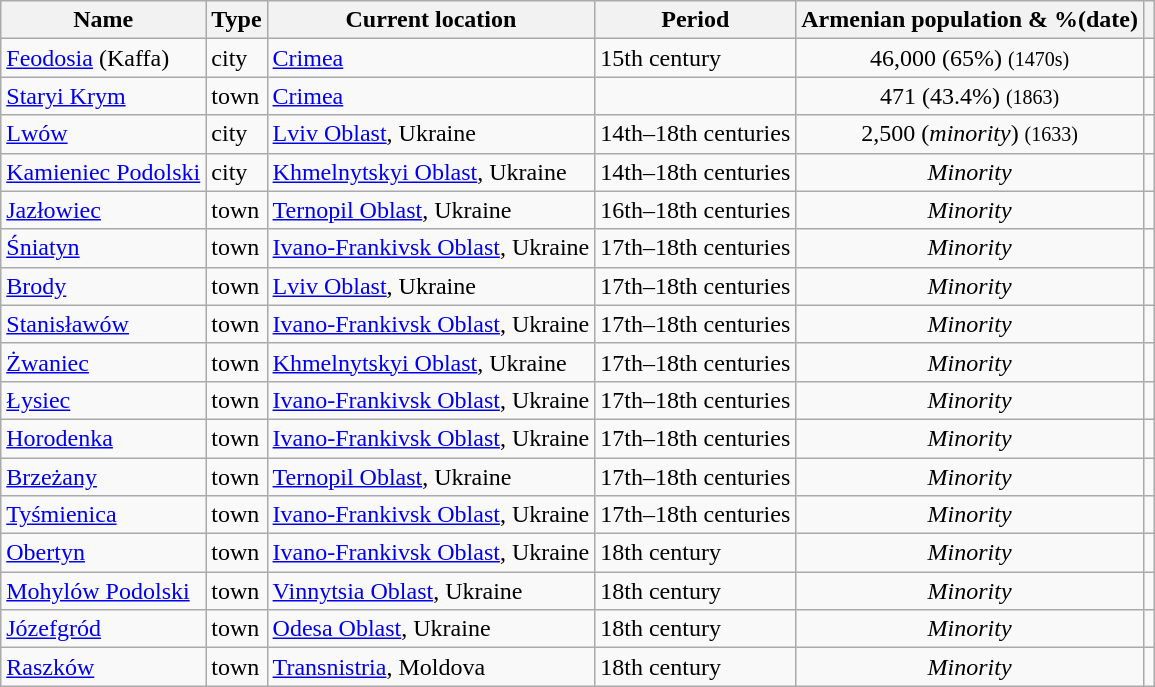<table class="wikitable sortable">
<tr>
<th>Name</th>
<th>Type</th>
<th>Current location</th>
<th>Period</th>
<th>Armenian population & %(date)</th>
<th></th>
</tr>
<tr>
<td><a href='#'>Feodosia</a> (Kaffa)</td>
<td>city</td>
<td> <a href='#'>Crimea</a></td>
<td>15th century</td>
<td align="center">46,000 (65%) <small>(1470s)</small></td>
<td align="center"></td>
</tr>
<tr>
<td><a href='#'>Staryi Krym</a></td>
<td>town</td>
<td> <a href='#'>Crimea</a></td>
<td></td>
<td align="center">471 (43.4%) <small>(1863)</small></td>
<td align="center"></td>
</tr>
<tr>
<td><a href='#'>Lwów</a></td>
<td>city</td>
<td> <a href='#'>Lviv Oblast</a>, Ukraine</td>
<td>14th–18th centuries</td>
<td align="center">2,500 (<em>minority</em>) <small>(1633)</small></td>
<td align="center"></td>
</tr>
<tr>
<td><a href='#'>Kamieniec Podolski</a></td>
<td>city</td>
<td> <a href='#'>Khmelnytskyi Oblast</a>, Ukraine</td>
<td>14th–18th centuries</td>
<td align="center"><em>Minority</em></td>
<td align="center"></td>
</tr>
<tr>
<td><a href='#'>Jazłowiec</a></td>
<td>town</td>
<td> <a href='#'>Ternopil Oblast</a>, Ukraine</td>
<td>16th–18th centuries</td>
<td align="center"><em>Minority</em></td>
<td align="center"></td>
</tr>
<tr>
<td><a href='#'>Śniatyn</a></td>
<td>town</td>
<td> <a href='#'>Ivano-Frankivsk Oblast</a>, Ukraine</td>
<td>17th–18th centuries</td>
<td align="center"><em>Minority</em></td>
<td align="center"></td>
</tr>
<tr>
<td><a href='#'>Brody</a></td>
<td>town</td>
<td> <a href='#'>Lviv Oblast</a>, Ukraine</td>
<td>17th–18th centuries</td>
<td align="center"><em>Minority</em></td>
<td align="center"></td>
</tr>
<tr>
<td><a href='#'>Stanisławów</a></td>
<td>town</td>
<td> <a href='#'>Ivano-Frankivsk Oblast</a>, Ukraine</td>
<td>17th–18th centuries</td>
<td align="center"><em>Minority</em></td>
<td align="center"></td>
</tr>
<tr>
<td><a href='#'>Żwaniec</a></td>
<td>town</td>
<td> <a href='#'>Khmelnytskyi Oblast</a>, Ukraine</td>
<td>17th–18th centuries</td>
<td align="center"><em>Minority</em></td>
<td align="center"></td>
</tr>
<tr>
<td><a href='#'>Łysiec</a></td>
<td>town</td>
<td> <a href='#'>Ivano-Frankivsk Oblast</a>, Ukraine</td>
<td>17th–18th centuries</td>
<td align="center"><em>Minority</em></td>
<td align="center"></td>
</tr>
<tr>
<td><a href='#'>Horodenka</a></td>
<td>town</td>
<td> <a href='#'>Ivano-Frankivsk Oblast</a>, Ukraine</td>
<td>17th–18th centuries</td>
<td align="center"><em>Minority</em></td>
<td align="center"></td>
</tr>
<tr>
<td><a href='#'>Brzeżany</a></td>
<td>town</td>
<td> <a href='#'>Ternopil Oblast</a>, Ukraine</td>
<td>17th–18th centuries</td>
<td align="center"><em>Minority</em></td>
<td align="center"></td>
</tr>
<tr>
<td><a href='#'>Tyśmienica</a></td>
<td>town</td>
<td> <a href='#'>Ivano-Frankivsk Oblast</a>, Ukraine</td>
<td>17th–18th centuries</td>
<td align="center"><em>Minority</em></td>
<td align="center"></td>
</tr>
<tr>
<td><a href='#'>Obertyn</a></td>
<td>town</td>
<td> <a href='#'>Ivano-Frankivsk Oblast</a>, Ukraine</td>
<td>18th century</td>
<td align="center"><em>Minority</em></td>
<td align="center"></td>
</tr>
<tr>
<td><a href='#'>Mohylów Podolski</a></td>
<td>town</td>
<td> <a href='#'>Vinnytsia Oblast</a>, Ukraine</td>
<td>18th century</td>
<td align="center"><em>Minority</em></td>
<td align="center"></td>
</tr>
<tr>
<td><a href='#'>Józefgród</a></td>
<td>town</td>
<td> <a href='#'>Odesa Oblast</a>, Ukraine</td>
<td>18th century</td>
<td align="center"><em>Minority</em></td>
<td align="center"></td>
</tr>
<tr>
<td><a href='#'>Raszków</a></td>
<td>town</td>
<td> <a href='#'>Transnistria</a>, Moldova</td>
<td>18th century</td>
<td align="center"><em>Minority</em></td>
<td align="center"></td>
</tr>
</table>
